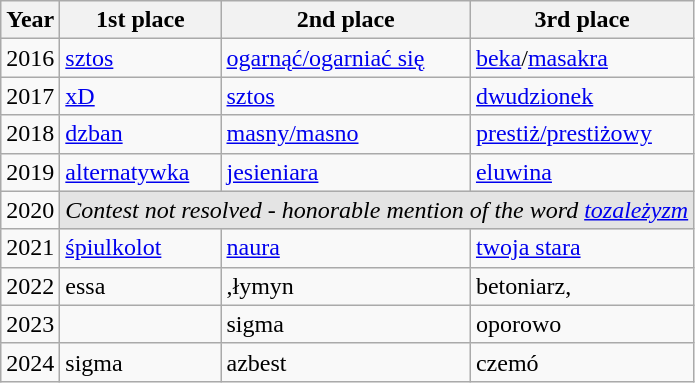<table class="wikitable sortable">
<tr>
<th>Year</th>
<th>1st place</th>
<th>2nd place</th>
<th>3rd place</th>
</tr>
<tr>
<td>2016</td>
<td><a href='#'>sztos</a></td>
<td><a href='#'>ogarnąć/ogarniać się</a></td>
<td><a href='#'>beka</a>/<a href='#'>masakra</a></td>
</tr>
<tr>
<td>2017</td>
<td><a href='#'>xD</a></td>
<td><a href='#'>sztos</a></td>
<td><a href='#'>dwudzionek</a></td>
</tr>
<tr>
<td>2018</td>
<td><a href='#'>dzban</a></td>
<td><a href='#'>masny/masno</a></td>
<td><a href='#'>prestiż/prestiżowy</a></td>
</tr>
<tr>
<td>2019</td>
<td><a href='#'>alternatywka</a></td>
<td><a href='#'>jesieniara</a></td>
<td><a href='#'>eluwina</a></td>
</tr>
<tr>
<td>2020</td>
<td colspan="3" style="background: #e4e4e4; color: black; text-align: center"><em>Contest not resolved - honorable mention of the word <a href='#'>tozależyzm</a></em></td>
</tr>
<tr>
<td>2021</td>
<td><a href='#'>śpiulkolot</a></td>
<td><a href='#'>naura</a></td>
<td><a href='#'>twoja stara</a></td>
</tr>
<tr>
<td>2022</td>
<td>essa</td>
<td>,łymyn</td>
<td>betoniarz, </td>
</tr>
<tr>
<td>2023</td>
<td></td>
<td>sigma</td>
<td>oporowo</td>
</tr>
<tr>
<td>2024</td>
<td>sigma</td>
<td>azbest</td>
<td>czemó</td>
</tr>
</table>
